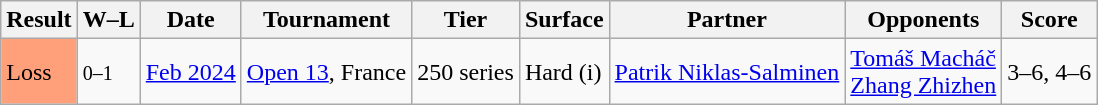<table class="sortable wikitable">
<tr>
<th>Result</th>
<th class="unsortable">W–L</th>
<th>Date</th>
<th>Tournament</th>
<th>Tier</th>
<th>Surface</th>
<th>Partner</th>
<th>Opponents</th>
<th class="unsortable">Score</th>
</tr>
<tr>
<td bgcolor=ffa07a>Loss</td>
<td><small>0–1</small></td>
<td><a href='#'>Feb 2024</a></td>
<td><a href='#'>Open 13</a>, France</td>
<td>250 series</td>
<td>Hard (i)</td>
<td> <a href='#'>Patrik Niklas-Salminen</a></td>
<td> <a href='#'>Tomáš Macháč</a> <br> <a href='#'>Zhang Zhizhen</a></td>
<td>3–6, 4–6</td>
</tr>
</table>
